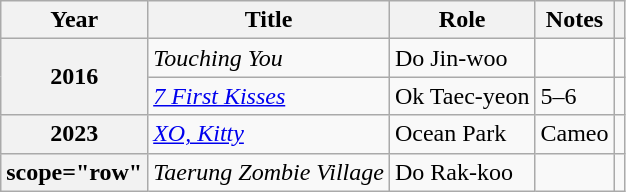<table class="wikitable sortable plainrowheaders">
<tr>
<th scope="col">Year</th>
<th scope="col">Title</th>
<th scope="col">Role</th>
<th scope="col">Notes</th>
<th scope="col" class="unsortable"></th>
</tr>
<tr>
<th scope="row" rowspan="2">2016</th>
<td><em>Touching You</em></td>
<td>Do Jin-woo</td>
<td></td>
<td style="text-align:center"></td>
</tr>
<tr>
<td><em><a href='#'>7 First Kisses</a></em></td>
<td>Ok Taec-yeon</td>
<td> 5–6</td>
<td style="text-align:center"></td>
</tr>
<tr>
<th scope="row">2023</th>
<td><em><a href='#'>XO, Kitty</a></em></td>
<td>Ocean Park</td>
<td>Cameo</td>
<td style="text-align:center"></td>
</tr>
<tr>
<th>scope="row" </th>
<td><em>Taerung Zombie Village</em></td>
<td>Do Rak-koo</td>
<td></td>
<td style="text-align:center"></td>
</tr>
</table>
